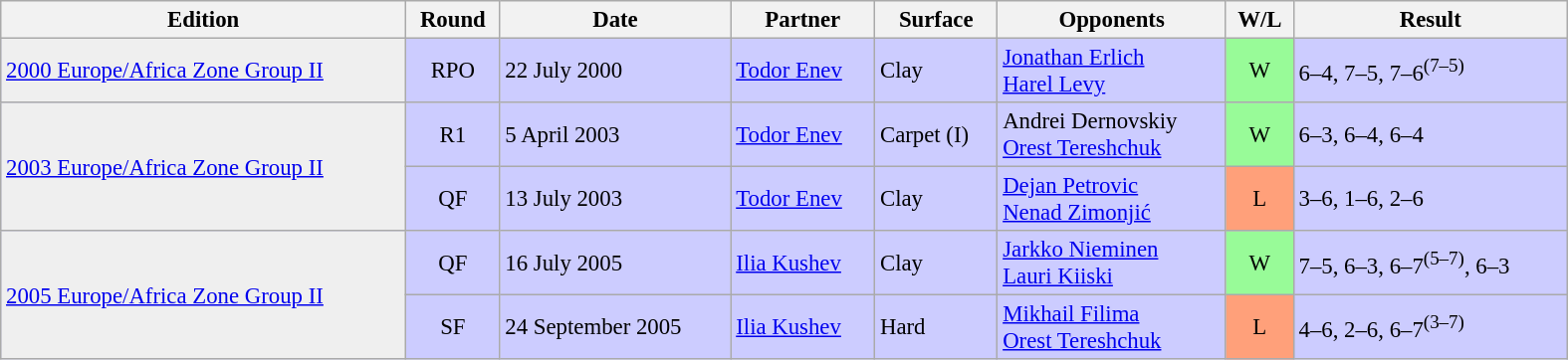<table class="wikitable" style="font-size:95%;" width="1050">
<tr>
<th>Edition</th>
<th>Round</th>
<th>Date</th>
<th>Partner</th>
<th>Surface</th>
<th>Opponents</th>
<th>W/L</th>
<th>Result</th>
</tr>
<tr bgcolor=#CCCCFF>
<td bgcolor=#efefef><a href='#'>2000 Europe/Africa Zone Group II</a></td>
<td align=center>RPO</td>
<td>22 July 2000</td>
<td> <a href='#'>Todor Enev</a></td>
<td>Clay</td>
<td> <a href='#'>Jonathan Erlich</a><br> <a href='#'>Harel Levy</a></td>
<td bgcolor=#98FB98 align=center>W</td>
<td>6–4, 7–5, 7–6<sup>(7–5)</sup></td>
</tr>
<tr bgcolor=#CCCCFF>
<td bgcolor=#efefef rowspan=2><a href='#'>2003 Europe/Africa Zone Group II</a></td>
<td align=center>R1</td>
<td>5 April 2003</td>
<td> <a href='#'>Todor Enev</a></td>
<td>Carpet (I)</td>
<td> Andrei Dernovskiy<br> <a href='#'>Orest Tereshchuk</a></td>
<td bgcolor=#98FB98 align=center>W</td>
<td>6–3, 6–4, 6–4</td>
</tr>
<tr bgcolor=#CCCCFF>
<td align=center>QF</td>
<td>13 July 2003</td>
<td> <a href='#'>Todor Enev</a></td>
<td>Clay</td>
<td> <a href='#'>Dejan Petrovic</a><br> <a href='#'>Nenad Zimonjić</a></td>
<td bgcolor=#FFA07A align=center>L</td>
<td>3–6, 1–6, 2–6</td>
</tr>
<tr bgcolor=#CCCCFF>
<td bgcolor=#efefef rowspan=2><a href='#'>2005 Europe/Africa Zone Group II</a></td>
<td align=center>QF</td>
<td>16 July 2005</td>
<td> <a href='#'>Ilia Kushev</a></td>
<td>Clay</td>
<td> <a href='#'>Jarkko Nieminen</a><br> <a href='#'>Lauri Kiiski</a></td>
<td bgcolor=#98FB98 align=center>W</td>
<td>7–5, 6–3, 6–7<sup>(5–7)</sup>, 6–3</td>
</tr>
<tr bgcolor=#CCCCFF>
<td align=center>SF</td>
<td>24 September 2005</td>
<td> <a href='#'>Ilia Kushev</a></td>
<td>Hard</td>
<td> <a href='#'>Mikhail Filima</a><br> <a href='#'>Orest Tereshchuk</a></td>
<td bgcolor=#FFA07A align=center>L</td>
<td>4–6, 2–6, 6–7<sup>(3–7)</sup></td>
</tr>
</table>
